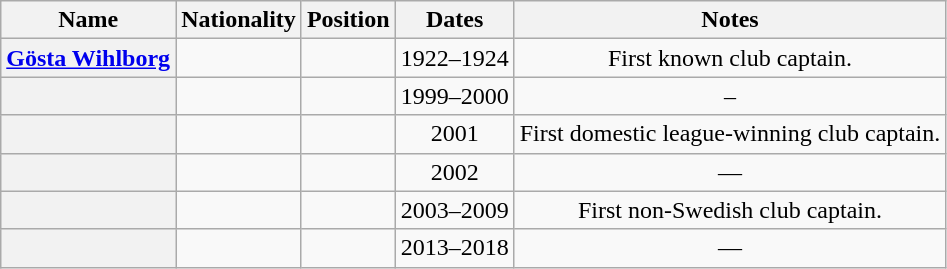<table class="wikitable plainrowheaders sortable" style="text-align:center">
<tr>
<th scope="col">Name</th>
<th scope="col">Nationality</th>
<th scope="col">Position</th>
<th scope="col">Dates</th>
<th scope="col">Notes</th>
</tr>
<tr>
<th scope="row" align="left"><a href='#'>Gösta Wihlborg</a></th>
<td></td>
<td></td>
<td>1922–1924</td>
<td>First known club captain.</td>
</tr>
<tr>
<th scope="row" align="left"></th>
<td></td>
<td></td>
<td>1999–2000</td>
<td>–</td>
</tr>
<tr>
<th scope="row" align="left"></th>
<td></td>
<td></td>
<td>2001</td>
<td>First domestic league-winning club captain.</td>
</tr>
<tr>
<th scope="row" align="left"></th>
<td></td>
<td></td>
<td>2002</td>
<td>—</td>
</tr>
<tr>
<th scope="row" align="left"></th>
<td></td>
<td></td>
<td>2003–2009</td>
<td>First non-Swedish club captain.</td>
</tr>
<tr>
<th scope="row" align="left"></th>
<td></td>
<td></td>
<td align="left">2013–2018</td>
<td>—</td>
</tr>
</table>
